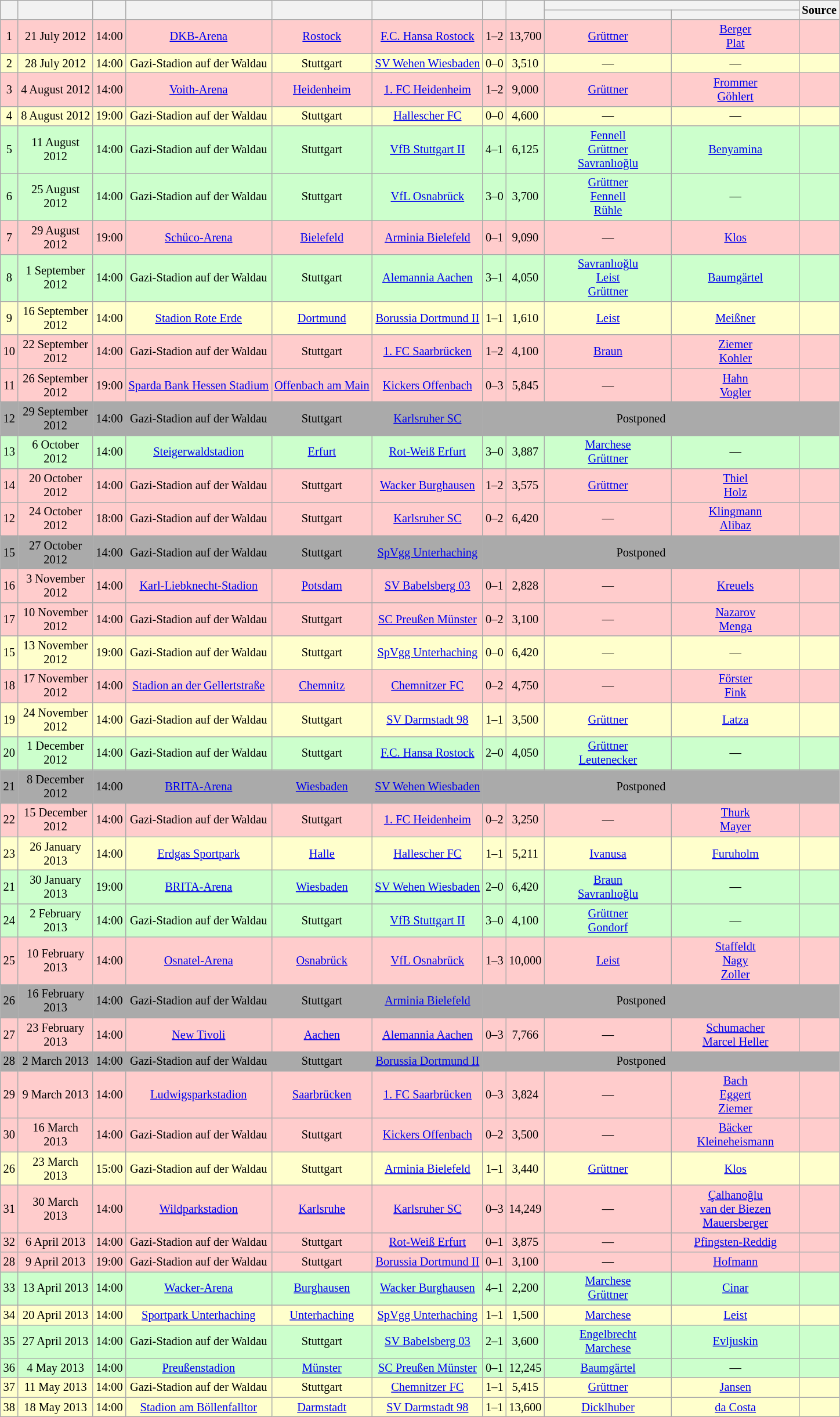<table class="wikitable" Style="text-align: center;font-size:85%">
<tr>
<th rowspan="2"></th>
<th rowspan="2" style="width:80px"></th>
<th rowspan="2"></th>
<th rowspan="2"></th>
<th rowspan="2"></th>
<th rowspan="2"></th>
<th rowspan="2"></th>
<th rowspan="2"></th>
<th colspan="2"></th>
<th rowspan="2">Source</th>
</tr>
<tr>
<th style="width:140px"></th>
<th style="width:140px"></th>
</tr>
<tr style="background:#fcc">
<td>1</td>
<td>21 July 2012</td>
<td>14:00</td>
<td><a href='#'>DKB-Arena</a></td>
<td><a href='#'>Rostock</a></td>
<td><a href='#'>F.C. Hansa Rostock</a></td>
<td>1–2</td>
<td>13,700</td>
<td><a href='#'>Grüttner</a> </td>
<td><a href='#'>Berger</a>  <br> <a href='#'>Plat</a> </td>
<td></td>
</tr>
<tr style="background:#ffc">
<td>2</td>
<td>28 July 2012</td>
<td>14:00</td>
<td>Gazi-Stadion auf der Waldau</td>
<td>Stuttgart</td>
<td><a href='#'>SV Wehen Wiesbaden</a></td>
<td>0–0</td>
<td>3,510</td>
<td>—</td>
<td>—</td>
<td></td>
</tr>
<tr style="background:#fcc">
<td>3</td>
<td>4 August 2012</td>
<td>14:00</td>
<td><a href='#'>Voith-Arena</a></td>
<td><a href='#'>Heidenheim</a></td>
<td><a href='#'>1. FC Heidenheim</a></td>
<td>1–2</td>
<td>9,000</td>
<td><a href='#'>Grüttner</a> </td>
<td><a href='#'>Frommer</a>  <br> <a href='#'>Göhlert</a> </td>
<td></td>
</tr>
<tr style="background:#ffc">
<td>4</td>
<td>8 August 2012</td>
<td>19:00</td>
<td>Gazi-Stadion auf der Waldau</td>
<td>Stuttgart</td>
<td><a href='#'>Hallescher FC</a></td>
<td>0–0</td>
<td>4,600</td>
<td>—</td>
<td>—</td>
<td></td>
</tr>
<tr style="background:#cfc">
<td>5</td>
<td>11 August 2012</td>
<td>14:00</td>
<td>Gazi-Stadion auf der Waldau</td>
<td>Stuttgart</td>
<td><a href='#'>VfB Stuttgart II</a></td>
<td>4–1</td>
<td>6,125</td>
<td><a href='#'>Fennell</a>  <br> <a href='#'>Grüttner</a>  <br> <a href='#'>Savranlıoğlu</a> </td>
<td><a href='#'>Benyamina</a> </td>
<td></td>
</tr>
<tr style="background:#cfc">
<td>6</td>
<td>25 August 2012</td>
<td>14:00</td>
<td>Gazi-Stadion auf der Waldau</td>
<td>Stuttgart</td>
<td><a href='#'>VfL Osnabrück</a></td>
<td>3–0</td>
<td>3,700</td>
<td><a href='#'>Grüttner</a>  <br> <a href='#'>Fennell</a>  <br> <a href='#'>Rühle</a> </td>
<td>—</td>
<td></td>
</tr>
<tr style="background:#fcc">
<td>7</td>
<td>29 August 2012</td>
<td>19:00</td>
<td><a href='#'>Schüco-Arena</a></td>
<td><a href='#'>Bielefeld</a></td>
<td><a href='#'>Arminia Bielefeld</a></td>
<td>0–1</td>
<td>9,090</td>
<td>—</td>
<td><a href='#'>Klos</a> </td>
<td></td>
</tr>
<tr style="background:#cfc">
<td>8</td>
<td>1 September 2012</td>
<td>14:00</td>
<td>Gazi-Stadion auf der Waldau</td>
<td>Stuttgart</td>
<td><a href='#'>Alemannia Aachen</a></td>
<td>3–1</td>
<td>4,050</td>
<td><a href='#'>Savranlıoğlu</a>  <br> <a href='#'>Leist</a>  <br> <a href='#'>Grüttner</a> </td>
<td><a href='#'>Baumgärtel</a> </td>
<td></td>
</tr>
<tr style="background:#ffc">
<td>9</td>
<td>16 September 2012</td>
<td>14:00</td>
<td><a href='#'>Stadion Rote Erde</a></td>
<td><a href='#'>Dortmund</a></td>
<td><a href='#'>Borussia Dortmund II</a></td>
<td>1–1</td>
<td>1,610</td>
<td><a href='#'>Leist</a> </td>
<td><a href='#'>Meißner</a> </td>
<td></td>
</tr>
<tr style="background:#fcc">
<td>10</td>
<td>22 September 2012</td>
<td>14:00</td>
<td>Gazi-Stadion auf der Waldau</td>
<td>Stuttgart</td>
<td><a href='#'>1. FC Saarbrücken</a></td>
<td>1–2</td>
<td>4,100</td>
<td><a href='#'>Braun</a> </td>
<td><a href='#'>Ziemer</a>  <br><a href='#'>Kohler</a> </td>
<td></td>
</tr>
<tr style="background:#fcc">
<td>11</td>
<td>26 September 2012</td>
<td>19:00</td>
<td><a href='#'>Sparda Bank Hessen Stadium</a></td>
<td><a href='#'>Offenbach am Main</a></td>
<td><a href='#'>Kickers Offenbach</a></td>
<td>0–3</td>
<td>5,845</td>
<td>—</td>
<td><a href='#'>Hahn</a>  <br> <a href='#'>Vogler</a> </td>
<td></td>
</tr>
<tr style="background:#AAAAAA">
<td>12</td>
<td>29 September 2012</td>
<td>14:00</td>
<td>Gazi-Stadion auf der Waldau</td>
<td>Stuttgart</td>
<td><a href='#'>Karlsruher SC</a></td>
<td colspan="4">Postponed</td>
<td></td>
</tr>
<tr style="background:#cfc">
<td>13</td>
<td>6 October 2012</td>
<td>14:00</td>
<td><a href='#'>Steigerwaldstadion</a></td>
<td><a href='#'>Erfurt</a></td>
<td><a href='#'>Rot-Weiß Erfurt</a></td>
<td>3–0</td>
<td>3,887</td>
<td><a href='#'>Marchese</a>  <br> <a href='#'>Grüttner</a> </td>
<td>—</td>
<td></td>
</tr>
<tr style="background:#fcc">
<td>14</td>
<td>20 October 2012</td>
<td>14:00</td>
<td>Gazi-Stadion auf der Waldau</td>
<td>Stuttgart</td>
<td><a href='#'>Wacker Burghausen</a></td>
<td>1–2</td>
<td>3,575</td>
<td><a href='#'>Grüttner</a> </td>
<td><a href='#'>Thiel</a>  <br> <a href='#'>Holz</a> </td>
<td></td>
</tr>
<tr style="background:#fcc">
<td>12</td>
<td>24 October 2012</td>
<td>18:00</td>
<td>Gazi-Stadion auf der Waldau</td>
<td>Stuttgart</td>
<td><a href='#'>Karlsruher SC</a></td>
<td>0–2</td>
<td>6,420</td>
<td>—</td>
<td><a href='#'>Klingmann</a>  <br> <a href='#'>Alibaz</a> </td>
<td></td>
</tr>
<tr style="background:#AAAAAA">
<td>15</td>
<td>27 October 2012</td>
<td>14:00</td>
<td>Gazi-Stadion auf der Waldau</td>
<td>Stuttgart</td>
<td><a href='#'>SpVgg Unterhaching</a></td>
<td colspan="4">Postponed</td>
<td></td>
</tr>
<tr style="background:#fcc">
<td>16</td>
<td>3 November 2012</td>
<td>14:00</td>
<td><a href='#'>Karl-Liebknecht-Stadion</a></td>
<td><a href='#'>Potsdam</a></td>
<td><a href='#'>SV Babelsberg 03</a></td>
<td>0–1</td>
<td>2,828</td>
<td>—</td>
<td><a href='#'>Kreuels</a> </td>
<td></td>
</tr>
<tr style="background:#fcc">
<td>17</td>
<td>10 November 2012</td>
<td>14:00</td>
<td>Gazi-Stadion auf der Waldau</td>
<td>Stuttgart</td>
<td><a href='#'>SC Preußen Münster</a></td>
<td>0–2</td>
<td>3,100</td>
<td>—</td>
<td><a href='#'>Nazarov</a>  <br> <a href='#'>Menga</a> </td>
<td></td>
</tr>
<tr style="background:#ffc">
<td>15</td>
<td>13 November 2012</td>
<td>19:00</td>
<td>Gazi-Stadion auf der Waldau</td>
<td>Stuttgart</td>
<td><a href='#'>SpVgg Unterhaching</a></td>
<td>0–0</td>
<td>6,420</td>
<td>—</td>
<td>—</td>
<td></td>
</tr>
<tr style="background:#fcc">
<td>18</td>
<td>17 November 2012</td>
<td>14:00</td>
<td><a href='#'>Stadion an der Gellertstraße</a></td>
<td><a href='#'>Chemnitz</a></td>
<td><a href='#'>Chemnitzer FC</a></td>
<td>0–2</td>
<td>4,750</td>
<td>—</td>
<td><a href='#'>Förster</a>  <br> <a href='#'>Fink</a> </td>
<td></td>
</tr>
<tr style="background:#ffc">
<td>19</td>
<td>24 November 2012</td>
<td>14:00</td>
<td>Gazi-Stadion auf der Waldau</td>
<td>Stuttgart</td>
<td><a href='#'>SV Darmstadt 98</a></td>
<td>1–1</td>
<td>3,500</td>
<td><a href='#'>Grüttner</a> </td>
<td><a href='#'>Latza</a> </td>
<td></td>
</tr>
<tr style="background:#cfc">
<td>20</td>
<td>1 December 2012</td>
<td>14:00</td>
<td>Gazi-Stadion auf der Waldau</td>
<td>Stuttgart</td>
<td><a href='#'>F.C. Hansa Rostock</a></td>
<td>2–0</td>
<td>4,050</td>
<td><a href='#'>Grüttner</a>  <br> <a href='#'>Leutenecker</a> </td>
<td>—</td>
<td></td>
</tr>
<tr style="background:#AAAAAA">
<td>21</td>
<td>8 December 2012</td>
<td>14:00</td>
<td><a href='#'>BRITA-Arena</a></td>
<td><a href='#'>Wiesbaden</a></td>
<td><a href='#'>SV Wehen Wiesbaden</a></td>
<td colspan="4">Postponed</td>
<td></td>
</tr>
<tr style="background:#fcc">
<td>22</td>
<td>15 December 2012</td>
<td>14:00</td>
<td>Gazi-Stadion auf der Waldau</td>
<td>Stuttgart</td>
<td><a href='#'>1. FC Heidenheim</a></td>
<td>0–2</td>
<td>3,250</td>
<td>—</td>
<td><a href='#'>Thurk</a>  <br> <a href='#'>Mayer</a> </td>
<td></td>
</tr>
<tr style="background:#ffc">
<td>23</td>
<td>26 January 2013</td>
<td>14:00</td>
<td><a href='#'>Erdgas Sportpark</a></td>
<td><a href='#'>Halle</a></td>
<td><a href='#'>Hallescher FC</a></td>
<td>1–1</td>
<td>5,211</td>
<td><a href='#'>Ivanusa</a> </td>
<td><a href='#'>Furuholm</a> </td>
<td></td>
</tr>
<tr style="background:#cfc">
<td>21</td>
<td>30 January 2013</td>
<td>19:00</td>
<td><a href='#'>BRITA-Arena</a></td>
<td><a href='#'>Wiesbaden</a></td>
<td><a href='#'>SV Wehen Wiesbaden</a></td>
<td>2–0</td>
<td>6,420</td>
<td><a href='#'>Braun</a>  <br> <a href='#'>Savranlıoğlu</a> </td>
<td>—</td>
<td></td>
</tr>
<tr style="background:#cfc">
<td>24</td>
<td>2 February 2013</td>
<td>14:00</td>
<td>Gazi-Stadion auf der Waldau</td>
<td>Stuttgart</td>
<td><a href='#'>VfB Stuttgart II</a></td>
<td>3–0</td>
<td>4,100</td>
<td><a href='#'>Grüttner</a>  <br> <a href='#'>Gondorf</a> </td>
<td>—</td>
<td></td>
</tr>
<tr style="background:#fcc">
<td>25</td>
<td>10 February 2013</td>
<td>14:00</td>
<td><a href='#'>Osnatel-Arena</a></td>
<td><a href='#'>Osnabrück</a></td>
<td><a href='#'>VfL Osnabrück</a></td>
<td>1–3</td>
<td>10,000</td>
<td><a href='#'>Leist</a> </td>
<td><a href='#'>Staffeldt</a>  <br> <a href='#'>Nagy</a>  <br> <a href='#'>Zoller</a> </td>
<td></td>
</tr>
<tr style="background:#AAAAAA">
<td>26</td>
<td>16 February 2013</td>
<td>14:00</td>
<td>Gazi-Stadion auf der Waldau</td>
<td>Stuttgart</td>
<td><a href='#'>Arminia Bielefeld</a></td>
<td colspan="4">Postponed</td>
<td></td>
</tr>
<tr style="background:#fcc">
<td>27</td>
<td>23 February 2013</td>
<td>14:00</td>
<td><a href='#'>New Tivoli</a></td>
<td><a href='#'>Aachen</a></td>
<td><a href='#'>Alemannia Aachen</a></td>
<td>0–3</td>
<td>7,766</td>
<td>—</td>
<td><a href='#'>Schumacher</a>  <br> <a href='#'>Marcel Heller</a> </td>
<td></td>
</tr>
<tr style="background:#AAAAAA">
<td>28</td>
<td>2 March 2013</td>
<td>14:00</td>
<td>Gazi-Stadion auf der Waldau</td>
<td>Stuttgart</td>
<td><a href='#'>Borussia Dortmund II</a></td>
<td colspan="4">Postponed</td>
<td></td>
</tr>
<tr style="background:#fcc">
<td>29</td>
<td>9 March 2013</td>
<td>14:00</td>
<td><a href='#'>Ludwigsparkstadion</a></td>
<td><a href='#'>Saarbrücken</a></td>
<td><a href='#'>1. FC Saarbrücken</a></td>
<td>0–3</td>
<td>3,824</td>
<td>—</td>
<td><a href='#'>Bach</a>  <br> <a href='#'>Eggert</a>  <br> <a href='#'>Ziemer</a> </td>
<td></td>
</tr>
<tr style="background:#fcc">
<td>30</td>
<td>16 March 2013</td>
<td>14:00</td>
<td>Gazi-Stadion auf der Waldau</td>
<td>Stuttgart</td>
<td><a href='#'>Kickers Offenbach</a></td>
<td>0–2</td>
<td>3,500</td>
<td>—</td>
<td><a href='#'>Bäcker</a>  <br> <a href='#'>Kleineheismann</a> </td>
<td></td>
</tr>
<tr style="background:#ffc">
<td>26</td>
<td>23 March 2013</td>
<td>15:00</td>
<td>Gazi-Stadion auf der Waldau</td>
<td>Stuttgart</td>
<td><a href='#'>Arminia Bielefeld</a></td>
<td>1–1</td>
<td>3,440</td>
<td><a href='#'>Grüttner</a> </td>
<td><a href='#'>Klos</a> </td>
<td></td>
</tr>
<tr style="background:#fcc">
<td>31</td>
<td>30 March 2013</td>
<td>14:00</td>
<td><a href='#'>Wildparkstadion</a></td>
<td><a href='#'>Karlsruhe</a></td>
<td><a href='#'>Karlsruher SC</a></td>
<td>0–3</td>
<td>14,249</td>
<td>—</td>
<td><a href='#'>Çalhanoğlu</a>  <br> <a href='#'>van der Biezen</a>  <br> <a href='#'>Mauersberger</a> </td>
<td></td>
</tr>
<tr style="background:#fcc">
<td>32</td>
<td>6 April 2013</td>
<td>14:00</td>
<td>Gazi-Stadion auf der Waldau</td>
<td>Stuttgart</td>
<td><a href='#'>Rot-Weiß Erfurt</a></td>
<td>0–1</td>
<td>3,875</td>
<td>—</td>
<td><a href='#'>Pfingsten-Reddig</a> </td>
<td></td>
</tr>
<tr style="background:#fcc">
<td>28</td>
<td>9 April 2013</td>
<td>19:00</td>
<td>Gazi-Stadion auf der Waldau</td>
<td>Stuttgart</td>
<td><a href='#'>Borussia Dortmund II</a></td>
<td>0–1</td>
<td>3,100</td>
<td>—</td>
<td><a href='#'>Hofmann</a> </td>
<td></td>
</tr>
<tr style="background:#cfc">
<td>33</td>
<td>13 April 2013</td>
<td>14:00</td>
<td><a href='#'>Wacker-Arena</a></td>
<td><a href='#'>Burghausen</a></td>
<td><a href='#'>Wacker Burghausen</a></td>
<td>4–1</td>
<td>2,200</td>
<td><a href='#'>Marchese</a>  <br> <a href='#'>Grüttner</a> </td>
<td><a href='#'>Cinar</a> </td>
<td></td>
</tr>
<tr style="background:#ffc">
<td>34</td>
<td>20 April 2013</td>
<td>14:00</td>
<td><a href='#'>Sportpark Unterhaching</a></td>
<td><a href='#'>Unterhaching</a></td>
<td><a href='#'>SpVgg Unterhaching</a></td>
<td>1–1</td>
<td>1,500</td>
<td><a href='#'>Marchese</a> </td>
<td><a href='#'>Leist</a> </td>
<td></td>
</tr>
<tr style="background:#cfc">
<td>35</td>
<td>27 April 2013</td>
<td>14:00</td>
<td>Gazi-Stadion auf der Waldau</td>
<td>Stuttgart</td>
<td><a href='#'>SV Babelsberg 03</a></td>
<td>2–1</td>
<td>3,600</td>
<td><a href='#'>Engelbrecht</a>  <br> <a href='#'>Marchese</a> </td>
<td><a href='#'>Evljuskin</a> </td>
<td></td>
</tr>
<tr style="background:#cfc">
<td>36</td>
<td>4 May 2013</td>
<td>14:00</td>
<td><a href='#'>Preußenstadion</a></td>
<td><a href='#'>Münster</a></td>
<td><a href='#'>SC Preußen Münster</a></td>
<td>0–1</td>
<td>12,245</td>
<td><a href='#'>Baumgärtel</a> </td>
<td>—</td>
<td></td>
</tr>
<tr style="background:#ffc">
<td>37</td>
<td>11 May 2013</td>
<td>14:00</td>
<td>Gazi-Stadion auf der Waldau</td>
<td>Stuttgart</td>
<td><a href='#'>Chemnitzer FC</a></td>
<td>1–1</td>
<td>5,415</td>
<td><a href='#'>Grüttner</a> </td>
<td><a href='#'>Jansen</a> </td>
<td></td>
</tr>
<tr style="background:#ffc">
<td>38</td>
<td>18 May 2013</td>
<td>14:00</td>
<td><a href='#'>Stadion am Böllenfalltor</a></td>
<td><a href='#'>Darmstadt</a></td>
<td><a href='#'>SV Darmstadt 98</a></td>
<td>1–1</td>
<td>13,600</td>
<td><a href='#'>Dicklhuber</a> </td>
<td><a href='#'>da Costa</a> </td>
<td></td>
</tr>
</table>
